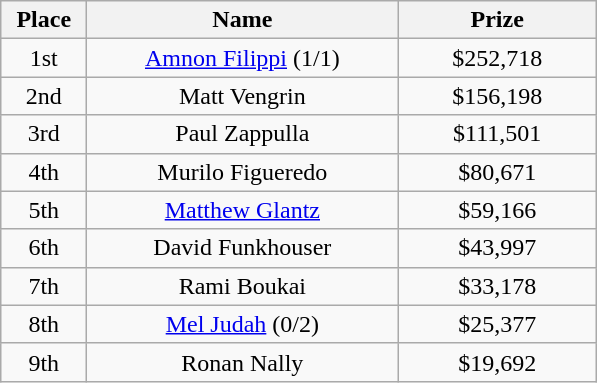<table class="wikitable">
<tr>
<th width="50">Place</th>
<th width="200">Name</th>
<th width="125">Prize</th>
</tr>
<tr>
<td align = "center">1st</td>
<td align = "center"> <a href='#'>Amnon Filippi</a> (1/1)</td>
<td align = "center">$252,718</td>
</tr>
<tr>
<td align = "center">2nd</td>
<td align = "center"> Matt Vengrin</td>
<td align = "center">$156,198</td>
</tr>
<tr>
<td align = "center">3rd</td>
<td align = "center"> Paul Zappulla</td>
<td align = "center">$111,501</td>
</tr>
<tr>
<td align = "center">4th</td>
<td align = "center"> Murilo Figueredo</td>
<td align = "center">$80,671</td>
</tr>
<tr>
<td align = "center">5th</td>
<td align = "center"> <a href='#'>Matthew Glantz</a></td>
<td align = "center">$59,166</td>
</tr>
<tr>
<td align = "center">6th</td>
<td align = "center"> David Funkhouser</td>
<td align = "center">$43,997</td>
</tr>
<tr>
<td align = "center">7th</td>
<td align = "center"> Rami Boukai</td>
<td align = "center">$33,178</td>
</tr>
<tr>
<td align = "center">8th</td>
<td align = "center"> <a href='#'>Mel Judah</a> (0/2)</td>
<td align = "center">$25,377</td>
</tr>
<tr>
<td align = "center">9th</td>
<td align = "center"> Ronan Nally</td>
<td align = "center">$19,692</td>
</tr>
</table>
